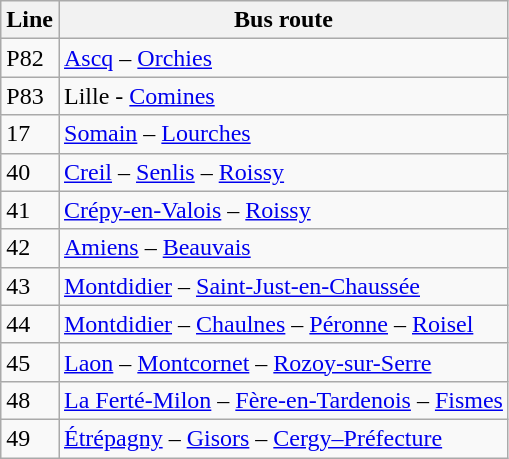<table class="wikitable">
<tr>
<th>Line</th>
<th>Bus route</th>
</tr>
<tr>
<td>P82</td>
<td><a href='#'>Ascq</a> – <a href='#'>Orchies</a></td>
</tr>
<tr>
<td>P83</td>
<td>Lille - <a href='#'>Comines</a></td>
</tr>
<tr>
<td>17</td>
<td><a href='#'>Somain</a> – <a href='#'>Lourches</a></td>
</tr>
<tr>
<td>40</td>
<td><a href='#'>Creil</a> – <a href='#'>Senlis</a> – <a href='#'>Roissy</a></td>
</tr>
<tr>
<td>41</td>
<td><a href='#'>Crépy-en-Valois</a> – <a href='#'>Roissy</a></td>
</tr>
<tr>
<td>42</td>
<td><a href='#'>Amiens</a> – <a href='#'>Beauvais</a></td>
</tr>
<tr>
<td>43</td>
<td><a href='#'>Montdidier</a> – <a href='#'>Saint-Just-en-Chaussée</a></td>
</tr>
<tr>
<td>44</td>
<td><a href='#'>Montdidier</a> – <a href='#'>Chaulnes</a> – <a href='#'>Péronne</a> – <a href='#'>Roisel</a></td>
</tr>
<tr>
<td>45</td>
<td><a href='#'>Laon</a> – <a href='#'>Montcornet</a> – <a href='#'>Rozoy-sur-Serre</a></td>
</tr>
<tr>
<td>48</td>
<td><a href='#'>La Ferté-Milon</a> – <a href='#'>Fère-en-Tardenois</a> – <a href='#'>Fismes</a></td>
</tr>
<tr>
<td>49</td>
<td><a href='#'>Étrépagny</a> – <a href='#'>Gisors</a> – <a href='#'>Cergy–Préfecture</a></td>
</tr>
</table>
